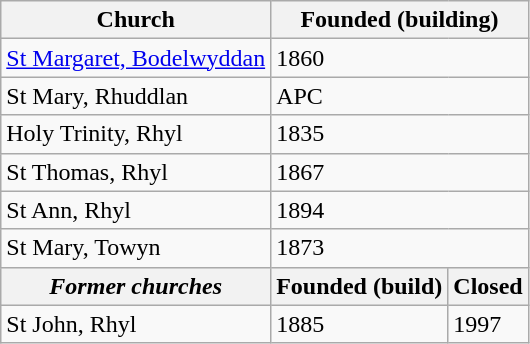<table class="wikitable">
<tr>
<th>Church</th>
<th colspan="2">Founded (building)</th>
</tr>
<tr>
<td><a href='#'>St Margaret, Bodelwyddan</a></td>
<td colspan="2">1860</td>
</tr>
<tr>
<td>St Mary, Rhuddlan</td>
<td colspan="2">APC</td>
</tr>
<tr>
<td>Holy Trinity, Rhyl</td>
<td colspan="2">1835</td>
</tr>
<tr>
<td>St Thomas, Rhyl</td>
<td colspan="2">1867</td>
</tr>
<tr>
<td>St Ann, Rhyl</td>
<td colspan="2">1894</td>
</tr>
<tr>
<td>St Mary, Towyn</td>
<td colspan="2">1873</td>
</tr>
<tr>
<th><em>Former churches</em></th>
<th>Founded (build)</th>
<th>Closed</th>
</tr>
<tr>
<td>St John, Rhyl</td>
<td>1885</td>
<td>1997</td>
</tr>
</table>
